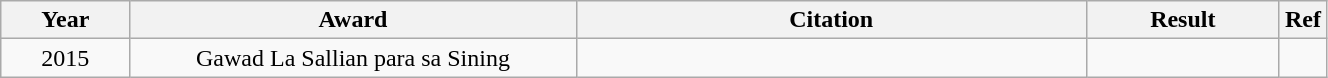<table width="70%" class="wikitable sortable">
<tr>
<th width="10%">Year</th>
<th width="35%">Award</th>
<th width="40%">Citation</th>
<th width="15%">Result</th>
<th width="15%">Ref</th>
</tr>
<tr>
<td align="center">2015</td>
<td align="center">Gawad La Sallian para sa Sining</td>
<td align="center"></td>
<td></td>
<td></td>
</tr>
</table>
